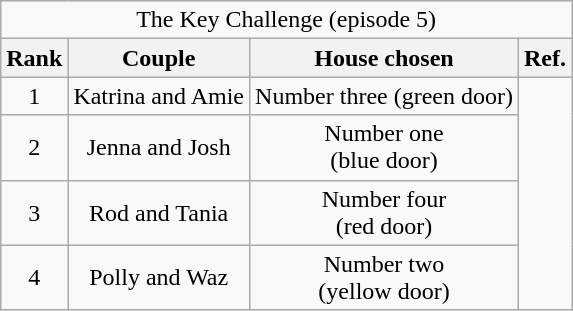<table class="wikitable" style="text-align:center">
<tr>
<td colspan="4">The Key Challenge (episode 5)</td>
</tr>
<tr>
<th>Rank</th>
<th>Couple</th>
<th>House chosen</th>
<th>Ref.</th>
</tr>
<tr>
<td>1</td>
<td>Katrina and Amie</td>
<td>Number three (green door)</td>
<td rowspan=4></td>
</tr>
<tr>
<td>2</td>
<td>Jenna and Josh</td>
<td>Number one<br>(blue door)</td>
</tr>
<tr>
<td>3</td>
<td>Rod and Tania</td>
<td>Number four<br>(red door)</td>
</tr>
<tr>
<td>4</td>
<td>Polly and Waz</td>
<td>Number two<br>(yellow door)</td>
</tr>
</table>
